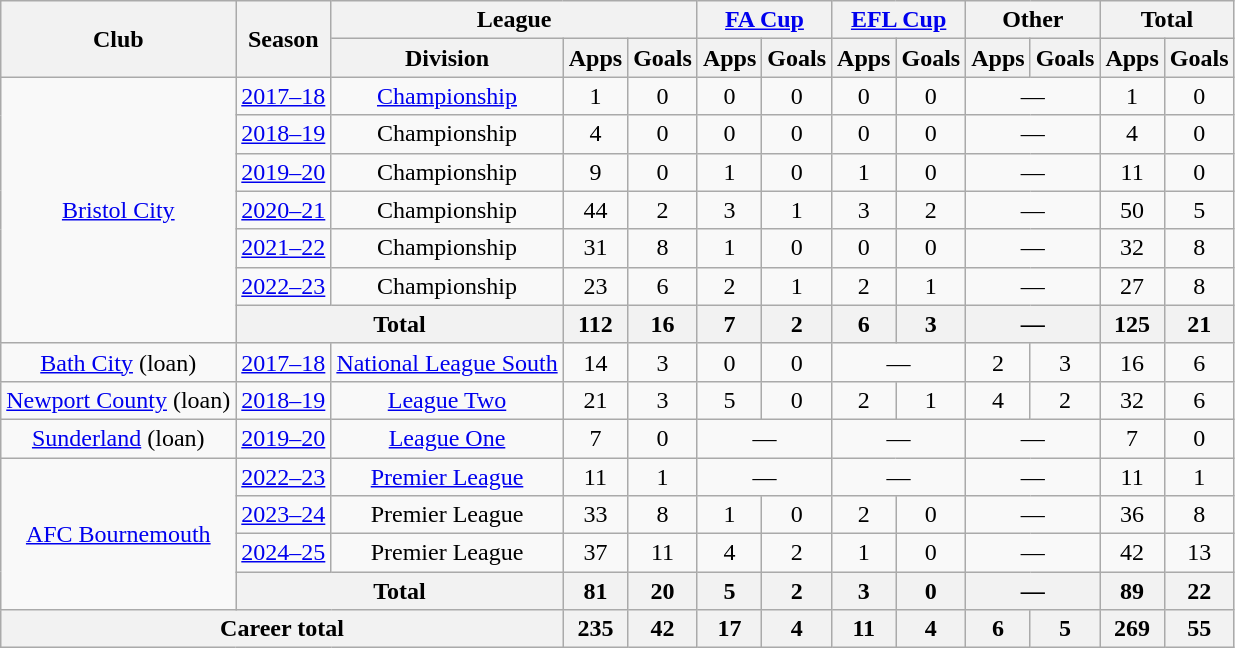<table class="wikitable" style="text-align: center">
<tr>
<th rowspan="2">Club</th>
<th rowspan="2">Season</th>
<th colspan="3">League</th>
<th colspan="2"><a href='#'>FA Cup</a></th>
<th colspan="2"><a href='#'>EFL Cup</a></th>
<th colspan="2">Other</th>
<th colspan="2">Total</th>
</tr>
<tr>
<th>Division</th>
<th>Apps</th>
<th>Goals</th>
<th>Apps</th>
<th>Goals</th>
<th>Apps</th>
<th>Goals</th>
<th>Apps</th>
<th>Goals</th>
<th>Apps</th>
<th>Goals</th>
</tr>
<tr>
<td rowspan="7"><a href='#'>Bristol City</a></td>
<td><a href='#'>2017–18</a></td>
<td><a href='#'>Championship</a></td>
<td>1</td>
<td>0</td>
<td>0</td>
<td>0</td>
<td>0</td>
<td>0</td>
<td colspan="2">—</td>
<td>1</td>
<td>0</td>
</tr>
<tr>
<td><a href='#'>2018–19</a></td>
<td>Championship</td>
<td>4</td>
<td>0</td>
<td>0</td>
<td>0</td>
<td>0</td>
<td>0</td>
<td colspan="2">—</td>
<td>4</td>
<td>0</td>
</tr>
<tr>
<td><a href='#'>2019–20</a></td>
<td>Championship</td>
<td>9</td>
<td>0</td>
<td>1</td>
<td>0</td>
<td>1</td>
<td>0</td>
<td colspan="2">—</td>
<td>11</td>
<td>0</td>
</tr>
<tr>
<td><a href='#'>2020–21</a></td>
<td>Championship</td>
<td>44</td>
<td>2</td>
<td>3</td>
<td>1</td>
<td>3</td>
<td>2</td>
<td colspan="2">—</td>
<td>50</td>
<td>5</td>
</tr>
<tr>
<td><a href='#'>2021–22</a></td>
<td>Championship</td>
<td>31</td>
<td>8</td>
<td>1</td>
<td>0</td>
<td>0</td>
<td>0</td>
<td colspan="2">—</td>
<td>32</td>
<td>8</td>
</tr>
<tr>
<td><a href='#'>2022–23</a></td>
<td>Championship</td>
<td>23</td>
<td>6</td>
<td>2</td>
<td>1</td>
<td>2</td>
<td>1</td>
<td colspan="2">—</td>
<td>27</td>
<td>8</td>
</tr>
<tr>
<th colspan="2">Total</th>
<th>112</th>
<th>16</th>
<th>7</th>
<th>2</th>
<th>6</th>
<th>3</th>
<th colspan="2">—</th>
<th>125</th>
<th>21</th>
</tr>
<tr>
<td><a href='#'>Bath City</a> (loan)</td>
<td><a href='#'>2017–18</a></td>
<td><a href='#'>National League South</a></td>
<td>14</td>
<td>3</td>
<td>0</td>
<td>0</td>
<td colspan="2">—</td>
<td>2</td>
<td>3</td>
<td>16</td>
<td>6</td>
</tr>
<tr>
<td><a href='#'>Newport County</a> (loan)</td>
<td><a href='#'>2018–19</a></td>
<td><a href='#'>League Two</a></td>
<td>21</td>
<td>3</td>
<td>5</td>
<td>0</td>
<td>2</td>
<td>1</td>
<td>4</td>
<td>2</td>
<td>32</td>
<td>6</td>
</tr>
<tr>
<td><a href='#'>Sunderland</a> (loan)</td>
<td><a href='#'>2019–20</a></td>
<td><a href='#'>League One</a></td>
<td>7</td>
<td>0</td>
<td colspan="2">—</td>
<td colspan="2">—</td>
<td colspan="2">—</td>
<td>7</td>
<td>0</td>
</tr>
<tr>
<td rowspan="4"><a href='#'>AFC Bournemouth</a></td>
<td><a href='#'>2022–23</a></td>
<td><a href='#'>Premier League</a></td>
<td>11</td>
<td>1</td>
<td colspan="2">—</td>
<td colspan="2">—</td>
<td colspan="2">—</td>
<td>11</td>
<td>1</td>
</tr>
<tr>
<td><a href='#'>2023–24</a></td>
<td>Premier League</td>
<td>33</td>
<td>8</td>
<td>1</td>
<td>0</td>
<td>2</td>
<td>0</td>
<td colspan="2">—</td>
<td>36</td>
<td>8</td>
</tr>
<tr>
<td><a href='#'>2024–25</a></td>
<td>Premier League</td>
<td>37</td>
<td>11</td>
<td>4</td>
<td>2</td>
<td>1</td>
<td>0</td>
<td colspan="2">—</td>
<td>42</td>
<td>13</td>
</tr>
<tr>
<th colspan="2">Total</th>
<th>81</th>
<th>20</th>
<th>5</th>
<th>2</th>
<th>3</th>
<th>0</th>
<th colspan="2">—</th>
<th>89</th>
<th>22</th>
</tr>
<tr>
<th colspan="3">Career total</th>
<th>235</th>
<th>42</th>
<th>17</th>
<th>4</th>
<th>11</th>
<th>4</th>
<th>6</th>
<th>5</th>
<th>269</th>
<th>55</th>
</tr>
</table>
